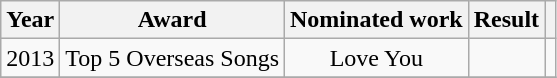<table class="wikitable">
<tr>
<th>Year</th>
<th>Award</th>
<th>Nominated work</th>
<th>Result</th>
<th class="unsortable"></th>
</tr>
<tr align="center">
<td>2013</td>
<td>Top 5 Overseas Songs</td>
<td>Love You</td>
<td></td>
<td></td>
</tr>
<tr>
</tr>
</table>
